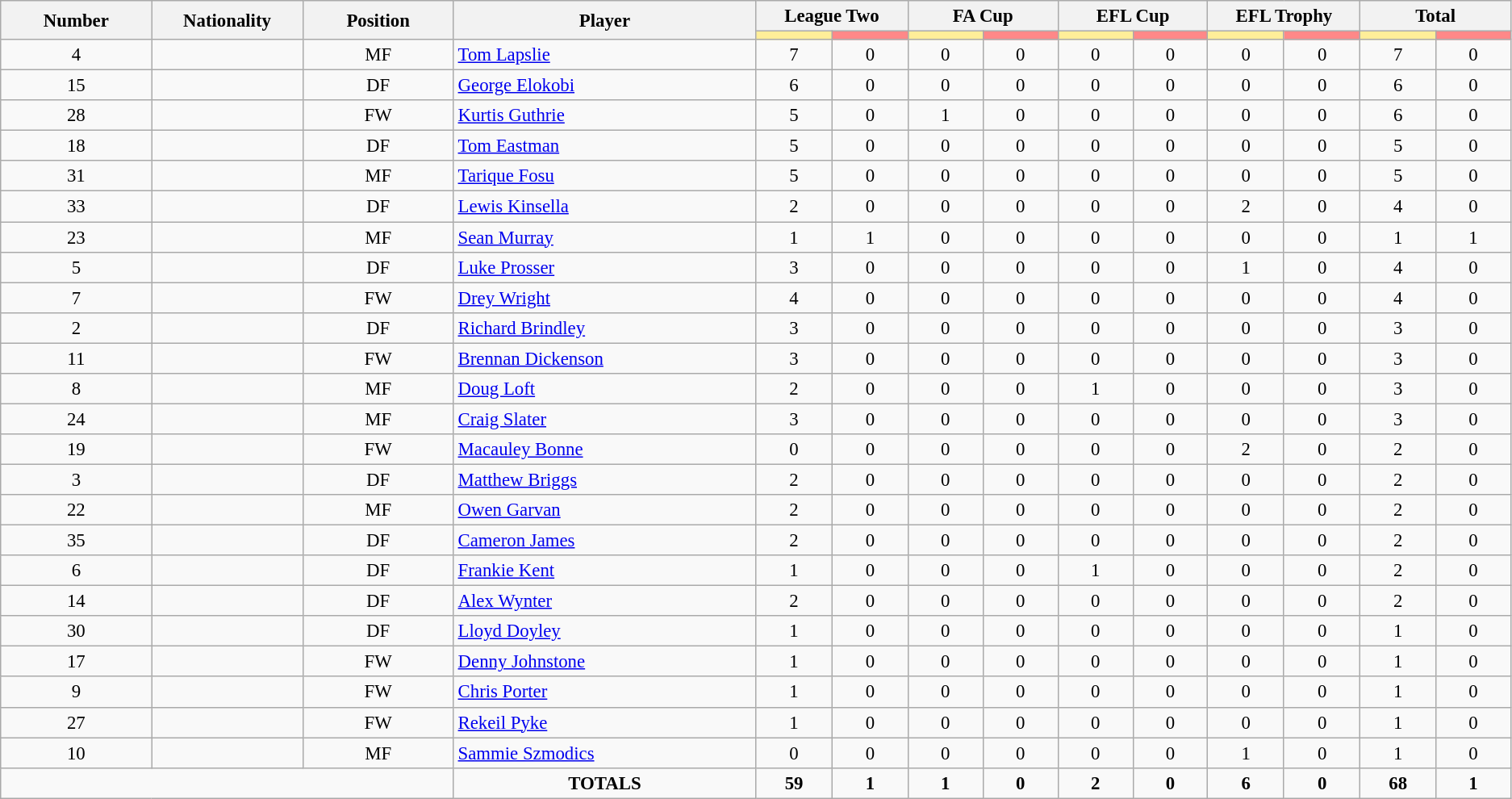<table class="wikitable" style="font-size: 95%; text-align: center;">
<tr>
<th rowspan="2" width="10%" align="center">Number</th>
<th rowspan="2" width="10%" align="center">Nationality</th>
<th rowspan="2" width="10%" align="center">Position</th>
<th rowspan="2" width="20%" align="center">Player</th>
<th colspan="2" align="center">League Two</th>
<th colspan="2" align="center">FA Cup</th>
<th colspan="2" align="center">EFL Cup</th>
<th colspan="2" align="center">EFL Trophy</th>
<th colspan="2" align="center">Total</th>
</tr>
<tr>
<th width=60 style="background: #FFEE99"></th>
<th width=60 style="background: #FF8888"></th>
<th width=60 style="background: #FFEE99"></th>
<th width=60 style="background: #FF8888"></th>
<th width=60 style="background: #FFEE99"></th>
<th width=60 style="background: #FF8888"></th>
<th width=60 style="background: #FFEE99"></th>
<th width=60 style="background: #FF8888"></th>
<th width=60 style="background: #FFEE99"></th>
<th width=60 style="background: #FF8888"></th>
</tr>
<tr>
<td>4</td>
<td></td>
<td>MF</td>
<td align="left"><a href='#'>Tom Lapslie</a></td>
<td>7</td>
<td>0</td>
<td>0</td>
<td>0</td>
<td>0</td>
<td>0</td>
<td>0</td>
<td>0</td>
<td>7</td>
<td>0</td>
</tr>
<tr>
<td>15</td>
<td></td>
<td>DF</td>
<td align="left"><a href='#'>George Elokobi</a></td>
<td>6</td>
<td>0</td>
<td>0</td>
<td>0</td>
<td>0</td>
<td>0</td>
<td>0</td>
<td>0</td>
<td>6</td>
<td>0</td>
</tr>
<tr>
<td>28</td>
<td></td>
<td>FW</td>
<td align="left"><a href='#'>Kurtis Guthrie</a></td>
<td>5</td>
<td>0</td>
<td>1</td>
<td>0</td>
<td>0</td>
<td>0</td>
<td>0</td>
<td>0</td>
<td>6</td>
<td>0</td>
</tr>
<tr>
<td>18</td>
<td></td>
<td>DF</td>
<td align="left"><a href='#'>Tom Eastman</a></td>
<td>5</td>
<td>0</td>
<td>0</td>
<td>0</td>
<td>0</td>
<td>0</td>
<td>0</td>
<td>0</td>
<td>5</td>
<td>0</td>
</tr>
<tr>
<td>31</td>
<td></td>
<td>MF</td>
<td align="left"><a href='#'>Tarique Fosu</a></td>
<td>5</td>
<td>0</td>
<td>0</td>
<td>0</td>
<td>0</td>
<td>0</td>
<td>0</td>
<td>0</td>
<td>5</td>
<td>0</td>
</tr>
<tr>
<td>33</td>
<td></td>
<td>DF</td>
<td align="left"><a href='#'>Lewis Kinsella</a></td>
<td>2</td>
<td>0</td>
<td>0</td>
<td>0</td>
<td>0</td>
<td>0</td>
<td>2</td>
<td>0</td>
<td>4</td>
<td>0</td>
</tr>
<tr>
<td>23</td>
<td></td>
<td>MF</td>
<td align="left"><a href='#'>Sean Murray</a></td>
<td>1</td>
<td>1</td>
<td>0</td>
<td>0</td>
<td>0</td>
<td>0</td>
<td>0</td>
<td>0</td>
<td>1</td>
<td>1</td>
</tr>
<tr>
<td>5</td>
<td></td>
<td>DF</td>
<td align="left"><a href='#'>Luke Prosser</a></td>
<td>3</td>
<td>0</td>
<td>0</td>
<td>0</td>
<td>0</td>
<td>0</td>
<td>1</td>
<td>0</td>
<td>4</td>
<td>0</td>
</tr>
<tr>
<td>7</td>
<td></td>
<td>FW</td>
<td align="left"><a href='#'>Drey Wright</a></td>
<td>4</td>
<td>0</td>
<td>0</td>
<td>0</td>
<td>0</td>
<td>0</td>
<td>0</td>
<td>0</td>
<td>4</td>
<td>0</td>
</tr>
<tr>
<td>2</td>
<td></td>
<td>DF</td>
<td align="left"><a href='#'>Richard Brindley</a></td>
<td>3</td>
<td>0</td>
<td>0</td>
<td>0</td>
<td>0</td>
<td>0</td>
<td>0</td>
<td>0</td>
<td>3</td>
<td>0</td>
</tr>
<tr>
<td>11</td>
<td></td>
<td>FW</td>
<td align="left"><a href='#'>Brennan Dickenson</a></td>
<td>3</td>
<td>0</td>
<td>0</td>
<td>0</td>
<td>0</td>
<td>0</td>
<td>0</td>
<td>0</td>
<td>3</td>
<td>0</td>
</tr>
<tr>
<td>8</td>
<td></td>
<td>MF</td>
<td align="left"><a href='#'>Doug Loft</a></td>
<td>2</td>
<td>0</td>
<td>0</td>
<td>0</td>
<td>1</td>
<td>0</td>
<td>0</td>
<td>0</td>
<td>3</td>
<td>0</td>
</tr>
<tr>
<td>24</td>
<td></td>
<td>MF</td>
<td align="left"><a href='#'>Craig Slater</a></td>
<td>3</td>
<td>0</td>
<td>0</td>
<td>0</td>
<td>0</td>
<td>0</td>
<td>0</td>
<td>0</td>
<td>3</td>
<td>0</td>
</tr>
<tr>
<td>19</td>
<td></td>
<td>FW</td>
<td align="left"><a href='#'>Macauley Bonne</a></td>
<td>0</td>
<td>0</td>
<td>0</td>
<td>0</td>
<td>0</td>
<td>0</td>
<td>2</td>
<td>0</td>
<td>2</td>
<td>0</td>
</tr>
<tr>
<td>3</td>
<td></td>
<td>DF</td>
<td align="left"><a href='#'>Matthew Briggs</a></td>
<td>2</td>
<td>0</td>
<td>0</td>
<td>0</td>
<td>0</td>
<td>0</td>
<td>0</td>
<td>0</td>
<td>2</td>
<td>0</td>
</tr>
<tr>
<td>22</td>
<td></td>
<td>MF</td>
<td align="left"><a href='#'>Owen Garvan</a></td>
<td>2</td>
<td>0</td>
<td>0</td>
<td>0</td>
<td>0</td>
<td>0</td>
<td>0</td>
<td>0</td>
<td>2</td>
<td>0</td>
</tr>
<tr>
<td>35</td>
<td></td>
<td>DF</td>
<td align="left"><a href='#'>Cameron James</a></td>
<td>2</td>
<td>0</td>
<td>0</td>
<td>0</td>
<td>0</td>
<td>0</td>
<td>0</td>
<td>0</td>
<td>2</td>
<td>0</td>
</tr>
<tr>
<td>6</td>
<td></td>
<td>DF</td>
<td align="left"><a href='#'>Frankie Kent</a></td>
<td>1</td>
<td>0</td>
<td>0</td>
<td>0</td>
<td>1</td>
<td>0</td>
<td>0</td>
<td>0</td>
<td>2</td>
<td>0</td>
</tr>
<tr>
<td>14</td>
<td></td>
<td>DF</td>
<td align="left"><a href='#'>Alex Wynter</a></td>
<td>2</td>
<td>0</td>
<td>0</td>
<td>0</td>
<td>0</td>
<td>0</td>
<td>0</td>
<td>0</td>
<td>2</td>
<td>0</td>
</tr>
<tr>
<td>30</td>
<td></td>
<td>DF</td>
<td align="left"><a href='#'>Lloyd Doyley</a></td>
<td>1</td>
<td>0</td>
<td>0</td>
<td>0</td>
<td>0</td>
<td>0</td>
<td>0</td>
<td>0</td>
<td>1</td>
<td>0</td>
</tr>
<tr>
<td>17</td>
<td></td>
<td>FW</td>
<td align="left"><a href='#'>Denny Johnstone</a></td>
<td>1</td>
<td>0</td>
<td>0</td>
<td>0</td>
<td>0</td>
<td>0</td>
<td>0</td>
<td>0</td>
<td>1</td>
<td>0</td>
</tr>
<tr>
<td>9</td>
<td></td>
<td>FW</td>
<td align="left"><a href='#'>Chris Porter</a></td>
<td>1</td>
<td>0</td>
<td>0</td>
<td>0</td>
<td>0</td>
<td>0</td>
<td>0</td>
<td>0</td>
<td>1</td>
<td>0</td>
</tr>
<tr>
<td>27</td>
<td></td>
<td>FW</td>
<td align="left"><a href='#'>Rekeil Pyke</a></td>
<td>1</td>
<td>0</td>
<td>0</td>
<td>0</td>
<td>0</td>
<td>0</td>
<td>0</td>
<td>0</td>
<td>1</td>
<td>0</td>
</tr>
<tr>
<td>10</td>
<td></td>
<td>MF</td>
<td align="left"><a href='#'>Sammie Szmodics</a></td>
<td>0</td>
<td>0</td>
<td>0</td>
<td>0</td>
<td>0</td>
<td>0</td>
<td>1</td>
<td>0</td>
<td>1</td>
<td>0</td>
</tr>
<tr>
<td colspan="3"></td>
<td><strong>TOTALS</strong></td>
<td><strong>59</strong></td>
<td><strong>1</strong></td>
<td><strong>1</strong></td>
<td><strong>0</strong></td>
<td><strong>2</strong></td>
<td><strong>0</strong></td>
<td><strong>6</strong></td>
<td><strong>0</strong></td>
<td><strong>68</strong></td>
<td><strong>1</strong></td>
</tr>
</table>
